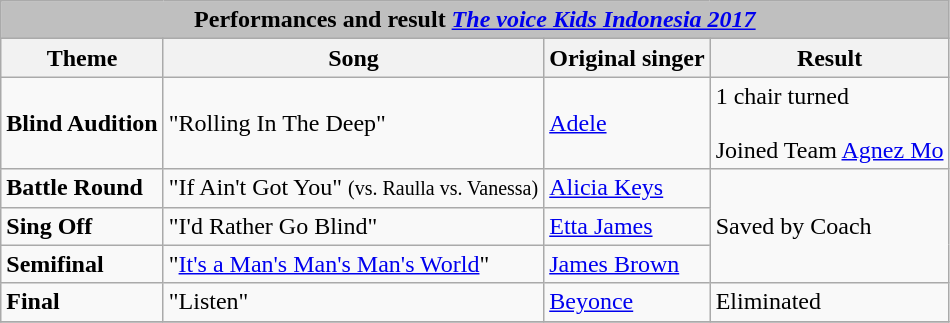<table Class="wikitable">
<tr>
<th colspan="5" style="background:#BFBFBF;">Performances and result <em><a href='#'>The voice Kids Indonesia 2017</a></em></th>
</tr>
<tr>
<th>Theme</th>
<th>Song</th>
<th>Original singer</th>
<th>Result</th>
</tr>
<tr>
<td><strong>Blind Audition</strong></td>
<td>"Rolling In The Deep"</td>
<td><a href='#'>Adele</a></td>
<td>1 chair turned<br><br>Joined Team <a href='#'>Agnez Mo</a></td>
</tr>
<tr>
<td><strong>Battle Round</strong></td>
<td>"If Ain't Got You" <small>(vs. Raulla vs. Vanessa)</small></td>
<td><a href='#'>Alicia Keys</a></td>
<td rowspan="3">Saved by Coach</td>
</tr>
<tr>
<td><strong>Sing Off</strong></td>
<td>"I'd Rather Go Blind"</td>
<td><a href='#'>Etta James</a></td>
</tr>
<tr>
<td><strong>Semifinal</strong></td>
<td>"<a href='#'>It's a Man's Man's Man's World</a>"</td>
<td><a href='#'>James Brown</a></td>
</tr>
<tr>
<td><strong>Final </strong></td>
<td>"Listen"</td>
<td><a href='#'>Beyonce</a></td>
<td>Eliminated</td>
</tr>
<tr>
</tr>
</table>
